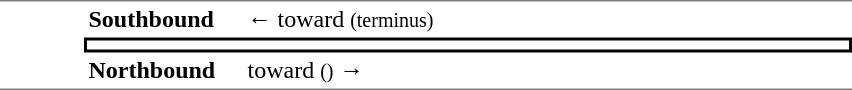<table table border=0 cellspacing=0 cellpadding=3>
<tr>
<td style="border-top:solid 1px gray;border-bottom:solid 1px gray;" width=50 rowspan=3 valign=top></td>
<td style="border-top:solid 1px gray;" width=100><strong>Southbound</strong></td>
<td style="border-top:solid 1px gray;" width=400>←  toward  <small>(terminus)</small></td>
</tr>
<tr>
<td style="border-top:solid 2px black;border-right:solid 2px black;border-left:solid 2px black;border-bottom:solid 2px black;text-align:center;" colspan=2></td>
</tr>
<tr>
<td style="border-bottom:solid 1px gray;"><strong>Northbound</strong></td>
<td style="border-bottom:solid 1px gray;"> toward  <small>()</small> →</td>
</tr>
</table>
